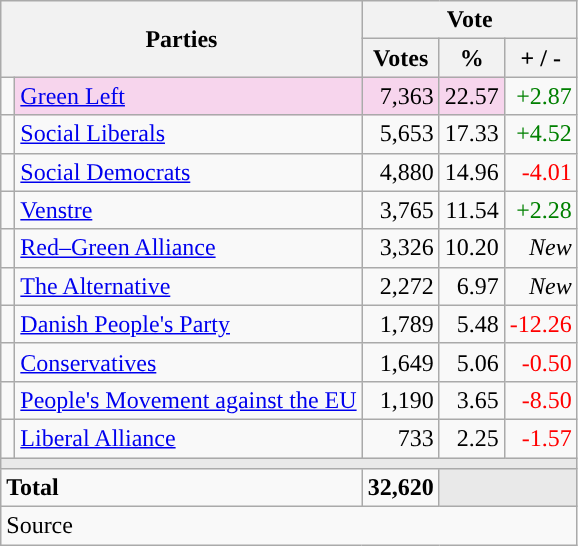<table class="wikitable" style="text-align:right;">
<tr>
<th style="text-align:centre;" rowspan="2" colspan="2" width="225">Parties</th>
<th colspan="3">Vote</th>
</tr>
<tr>
<th width="15">Votes</th>
<th width="15">%</th>
<th width="15">+ / -</th>
</tr>
<tr>
<td width="2" style="color:inherit;background:"></td>
<td bgcolor=#f7d5ed   align="left"><a href='#'>Green Left</a></td>
<td bgcolor=#f7d5ed>7,363</td>
<td bgcolor=#f7d5ed>22.57</td>
<td style=color:green;>+2.87</td>
</tr>
<tr>
<td width="2" style="color:inherit;background:"></td>
<td align="left"><a href='#'>Social Liberals</a></td>
<td>5,653</td>
<td>17.33</td>
<td style=color:green;>+4.52</td>
</tr>
<tr>
<td width="2" style="color:inherit;background:"></td>
<td align="left"><a href='#'>Social Democrats</a></td>
<td>4,880</td>
<td>14.96</td>
<td style=color:red;>-4.01</td>
</tr>
<tr>
<td width="2" style="color:inherit;background:"></td>
<td align="left"><a href='#'>Venstre</a></td>
<td>3,765</td>
<td>11.54</td>
<td style=color:green;>+2.28</td>
</tr>
<tr>
<td width="2" style="color:inherit;background:"></td>
<td align="left"><a href='#'>Red–Green Alliance</a></td>
<td>3,326</td>
<td>10.20</td>
<td><em>New</em></td>
</tr>
<tr>
<td width="2" style="color:inherit;background:"></td>
<td align="left"><a href='#'>The Alternative</a></td>
<td>2,272</td>
<td>6.97</td>
<td><em>New</em></td>
</tr>
<tr>
<td width="2" style="color:inherit;background:"></td>
<td align="left"><a href='#'>Danish People's Party</a></td>
<td>1,789</td>
<td>5.48</td>
<td style=color:red;>-12.26</td>
</tr>
<tr>
<td width="2" style="color:inherit;background:"></td>
<td align="left"><a href='#'>Conservatives</a></td>
<td>1,649</td>
<td>5.06</td>
<td style=color:red;>-0.50</td>
</tr>
<tr>
<td width="2" style="color:inherit;background:"></td>
<td align="left"><a href='#'>People's Movement against the EU</a></td>
<td>1,190</td>
<td>3.65</td>
<td style=color:red;>-8.50</td>
</tr>
<tr>
<td width="2" style="color:inherit;background:"></td>
<td align="left"><a href='#'>Liberal Alliance</a></td>
<td>733</td>
<td>2.25</td>
<td style=color:red;>-1.57</td>
</tr>
<tr>
<td colspan="7" bgcolor="#E9E9E9"></td>
</tr>
<tr>
<td align="left" colspan="2"><strong>Total</strong></td>
<td><strong>32,620</strong></td>
<td bgcolor="#E9E9E9" colspan="2"></td>
</tr>
<tr>
<td align="left" colspan="6">Source</td>
</tr>
</table>
